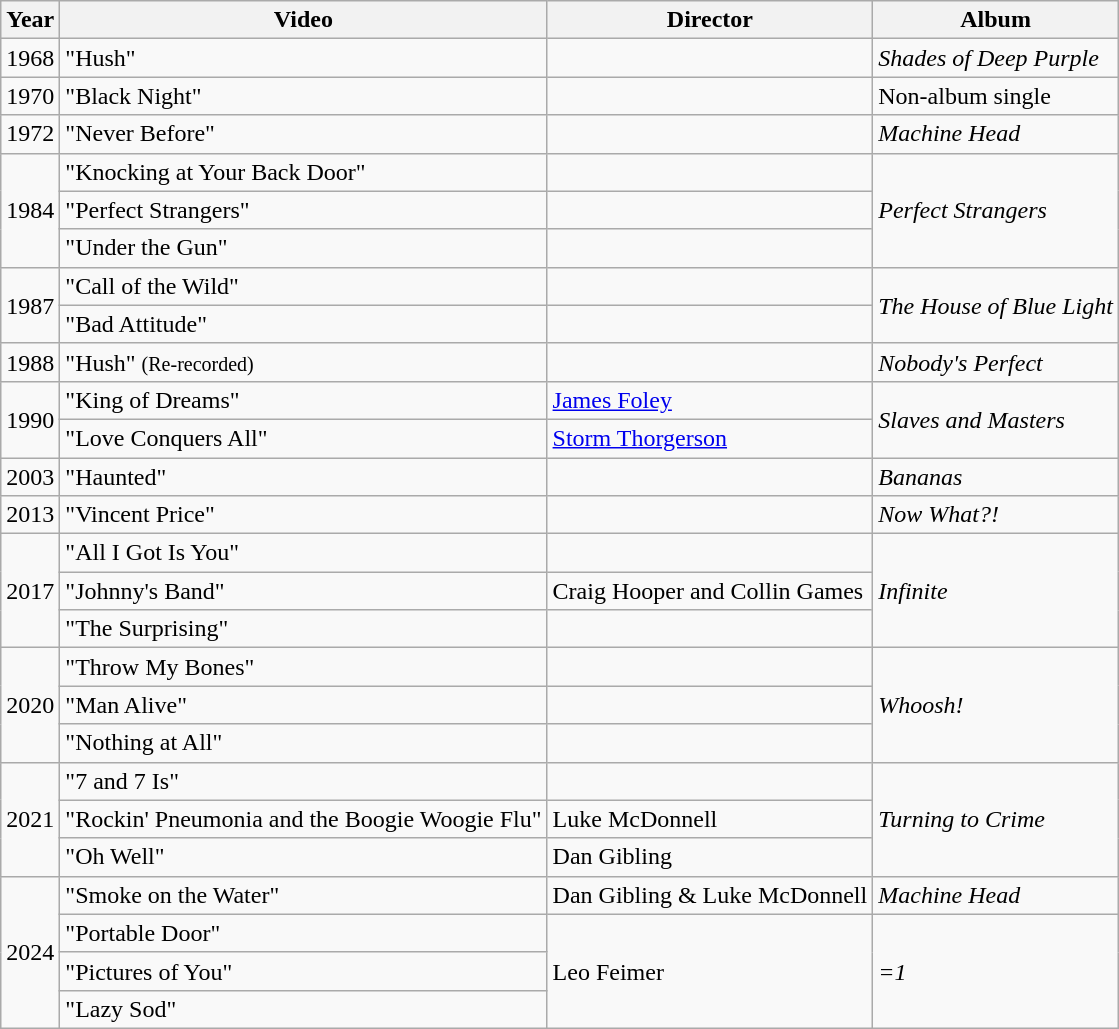<table class="wikitable">
<tr>
<th>Year</th>
<th>Video</th>
<th>Director</th>
<th>Album</th>
</tr>
<tr>
<td>1968</td>
<td>"Hush"</td>
<td></td>
<td><em>Shades of Deep Purple</em></td>
</tr>
<tr>
<td>1970</td>
<td>"Black Night"</td>
<td></td>
<td>Non-album single</td>
</tr>
<tr>
<td>1972</td>
<td>"Never Before"</td>
<td></td>
<td><em>Machine Head</em></td>
</tr>
<tr>
<td rowspan="3">1984</td>
<td>"Knocking at Your Back Door"</td>
<td></td>
<td rowspan="3"><em>Perfect Strangers</em></td>
</tr>
<tr>
<td>"Perfect Strangers"</td>
<td></td>
</tr>
<tr>
<td>"Under the Gun"</td>
<td></td>
</tr>
<tr>
<td rowspan="2">1987</td>
<td>"Call of the Wild"</td>
<td></td>
<td rowspan="2"><em>The House of Blue Light</em></td>
</tr>
<tr>
<td>"Bad Attitude"</td>
<td></td>
</tr>
<tr>
<td>1988</td>
<td>"Hush" <small>(Re-recorded)</small></td>
<td></td>
<td><em>Nobody's Perfect</em></td>
</tr>
<tr>
<td rowspan="2">1990</td>
<td>"King of Dreams"</td>
<td><a href='#'>James Foley</a></td>
<td rowspan="2"><em>Slaves and Masters</em></td>
</tr>
<tr>
<td>"Love Conquers All"</td>
<td><a href='#'>Storm Thorgerson</a></td>
</tr>
<tr>
<td>2003</td>
<td>"Haunted"</td>
<td></td>
<td><em>Bananas</em></td>
</tr>
<tr>
<td>2013</td>
<td>"Vincent Price"</td>
<td></td>
<td><em>Now What?!</em></td>
</tr>
<tr>
<td rowspan="3">2017</td>
<td>"All I Got Is You"</td>
<td></td>
<td rowspan="3"><em>Infinite</em></td>
</tr>
<tr>
<td>"Johnny's Band"</td>
<td>Craig Hooper and Collin Games</td>
</tr>
<tr>
<td>"The Surprising"</td>
<td></td>
</tr>
<tr>
<td rowspan="3">2020</td>
<td>"Throw My Bones"</td>
<td></td>
<td rowspan="3"><em>Whoosh!</em></td>
</tr>
<tr>
<td>"Man Alive"</td>
<td></td>
</tr>
<tr>
<td>"Nothing at All"</td>
<td></td>
</tr>
<tr>
<td rowspan="3">2021</td>
<td>"7 and 7 Is"</td>
<td></td>
<td rowspan="3"><em>Turning to Crime</em></td>
</tr>
<tr>
<td>"Rockin' Pneumonia and the Boogie Woogie Flu"</td>
<td>Luke McDonnell</td>
</tr>
<tr>
<td>"Oh Well"</td>
<td>Dan Gibling</td>
</tr>
<tr>
<td rowspan="4">2024</td>
<td>"Smoke on the Water"</td>
<td>Dan Gibling & Luke McDonnell</td>
<td><em>Machine Head</em></td>
</tr>
<tr>
<td>"Portable Door"</td>
<td rowspan="3">Leo Feimer</td>
<td rowspan="3"><em>=1</em></td>
</tr>
<tr>
<td>"Pictures of You"</td>
</tr>
<tr>
<td>"Lazy Sod"</td>
</tr>
</table>
